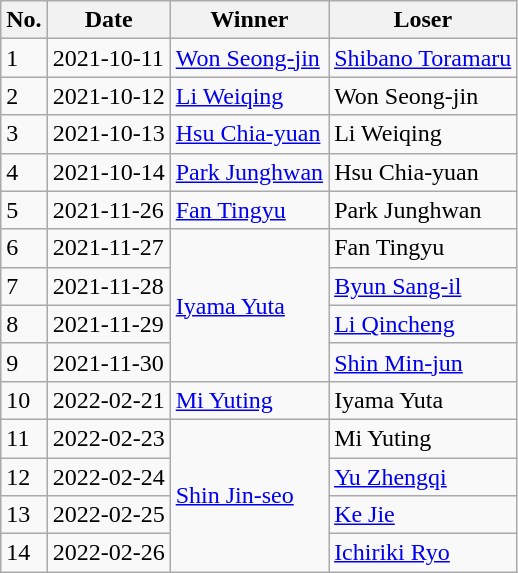<table class="wikitable">
<tr>
<th>No.</th>
<th>Date</th>
<th>Winner</th>
<th>Loser</th>
</tr>
<tr>
<td>1</td>
<td>2021-10-11</td>
<td> <a href='#'>Won Seong-jin</a></td>
<td> <a href='#'>Shibano Toramaru</a></td>
</tr>
<tr>
<td>2</td>
<td>2021-10-12</td>
<td> <a href='#'>Li Weiqing</a></td>
<td> Won Seong-jin</td>
</tr>
<tr>
<td>3</td>
<td>2021-10-13</td>
<td> <a href='#'>Hsu Chia-yuan</a></td>
<td> Li Weiqing</td>
</tr>
<tr>
<td>4</td>
<td>2021-10-14</td>
<td> <a href='#'>Park Junghwan</a></td>
<td> Hsu Chia-yuan</td>
</tr>
<tr>
<td>5</td>
<td>2021-11-26</td>
<td> <a href='#'>Fan Tingyu</a></td>
<td> Park Junghwan</td>
</tr>
<tr>
<td>6</td>
<td>2021-11-27</td>
<td rowspan=4> <a href='#'>Iyama Yuta</a></td>
<td> Fan Tingyu</td>
</tr>
<tr>
<td>7</td>
<td>2021-11-28</td>
<td> <a href='#'>Byun Sang-il</a></td>
</tr>
<tr>
<td>8</td>
<td>2021-11-29</td>
<td> <a href='#'>Li Qincheng</a></td>
</tr>
<tr>
<td>9</td>
<td>2021-11-30</td>
<td> <a href='#'>Shin Min-jun</a></td>
</tr>
<tr>
<td>10</td>
<td>2022-02-21</td>
<td> <a href='#'>Mi Yuting</a></td>
<td> Iyama Yuta</td>
</tr>
<tr>
<td>11</td>
<td>2022-02-23</td>
<td rowspan=4> <a href='#'>Shin Jin-seo</a></td>
<td> Mi Yuting</td>
</tr>
<tr>
<td>12</td>
<td>2022-02-24</td>
<td> <a href='#'>Yu Zhengqi</a></td>
</tr>
<tr>
<td>13</td>
<td>2022-02-25</td>
<td> <a href='#'>Ke Jie</a></td>
</tr>
<tr>
<td>14</td>
<td>2022-02-26</td>
<td> <a href='#'>Ichiriki Ryo</a></td>
</tr>
</table>
